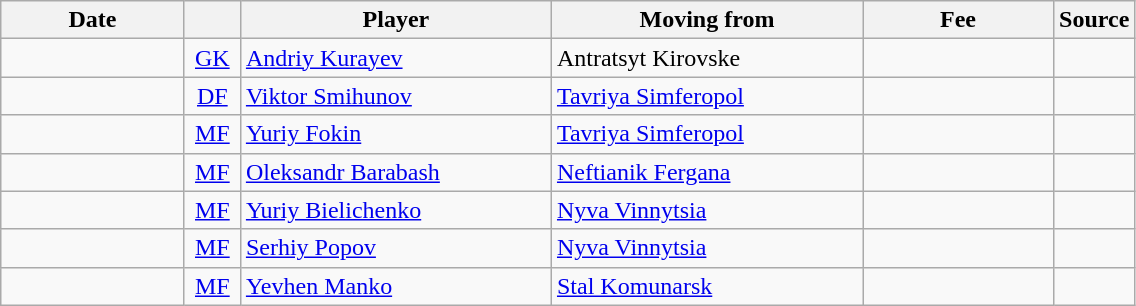<table class="wikitable sortable">
<tr>
<th style="width:115px;">Date</th>
<th style="width:30px;"></th>
<th style="width:200px;">Player</th>
<th style="width:200px;">Moving from</th>
<th style="width:120px;" class="unsortable">Fee</th>
<th style="width:20px;">Source</th>
</tr>
<tr>
<td></td>
<td style="text-align: center"><a href='#'>GK</a></td>
<td><a href='#'>Andriy Kurayev</a></td>
<td>Antratsyt Kirovske</td>
<td></td>
<td></td>
</tr>
<tr>
<td></td>
<td style="text-align: center"><a href='#'>DF</a></td>
<td><a href='#'>Viktor Smihunov</a></td>
<td><a href='#'>Tavriya Simferopol</a></td>
<td></td>
<td></td>
</tr>
<tr>
<td></td>
<td style="text-align: center"><a href='#'>MF</a></td>
<td><a href='#'>Yuriy Fokin</a></td>
<td><a href='#'>Tavriya Simferopol</a></td>
<td></td>
<td></td>
</tr>
<tr>
<td></td>
<td style="text-align: center"><a href='#'>MF</a></td>
<td><a href='#'>Oleksandr Barabash</a></td>
<td><a href='#'>Neftianik Fergana</a></td>
<td></td>
<td></td>
</tr>
<tr>
<td></td>
<td style="text-align: center"><a href='#'>MF</a></td>
<td><a href='#'>Yuriy Bielichenko</a></td>
<td><a href='#'>Nyva Vinnytsia</a></td>
<td></td>
<td></td>
</tr>
<tr>
<td></td>
<td style="text-align: center"><a href='#'>MF</a></td>
<td><a href='#'>Serhiy Popov</a></td>
<td><a href='#'>Nyva Vinnytsia</a></td>
<td></td>
<td></td>
</tr>
<tr>
<td></td>
<td style="text-align: center"><a href='#'>MF</a></td>
<td><a href='#'>Yevhen Manko</a></td>
<td><a href='#'>Stal Komunarsk</a></td>
<td></td>
<td></td>
</tr>
</table>
